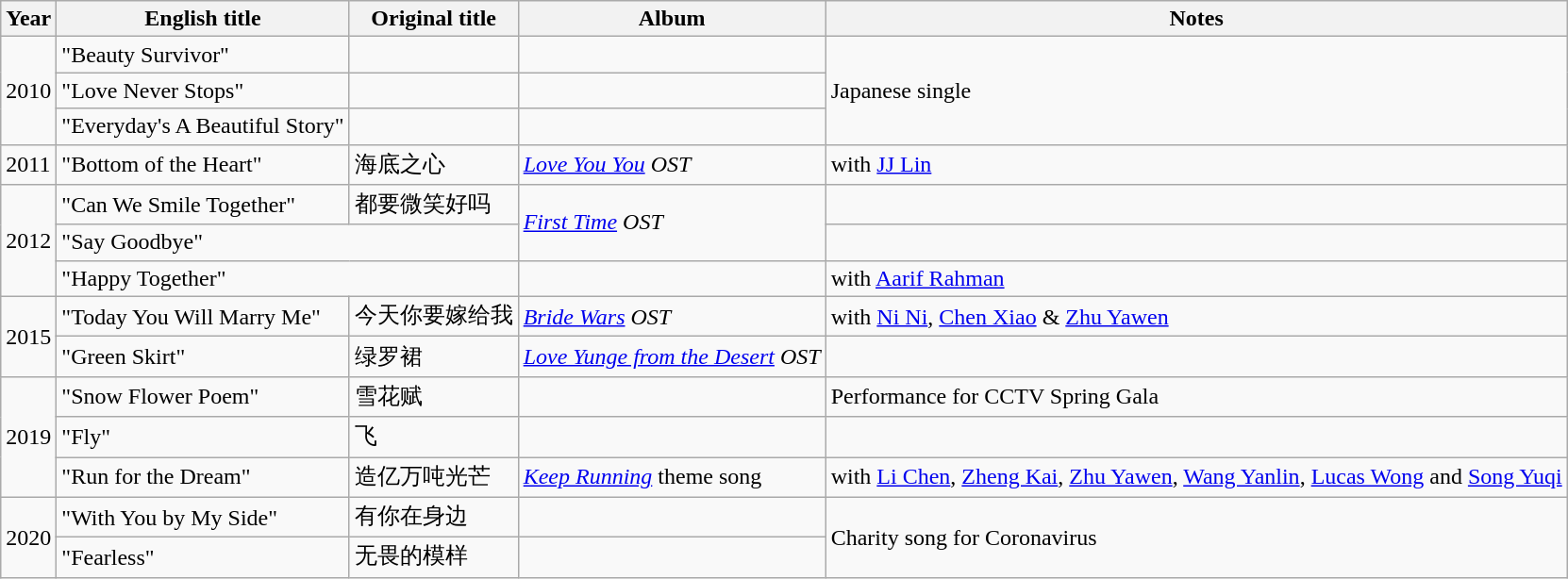<table class="wikitable sortable">
<tr>
<th>Year</th>
<th>English title</th>
<th>Original title</th>
<th>Album</th>
<th>Notes</th>
</tr>
<tr>
<td rowspan=3>2010</td>
<td>"Beauty Survivor"</td>
<td></td>
<td></td>
<td rowspan=3>Japanese single</td>
</tr>
<tr>
<td>"Love Never Stops"</td>
<td></td>
<td></td>
</tr>
<tr>
<td>"Everyday's A Beautiful Story"</td>
<td></td>
<td></td>
</tr>
<tr>
<td>2011</td>
<td>"Bottom of the Heart"</td>
<td>海底之心</td>
<td><em><a href='#'>Love You You</a> OST</em></td>
<td>with <a href='#'>JJ Lin</a></td>
</tr>
<tr>
<td rowspan=3>2012</td>
<td>"Can We Smile Together"</td>
<td>都要微笑好吗</td>
<td rowspan=2><em><a href='#'>First Time</a> OST</em></td>
<td></td>
</tr>
<tr>
<td colspan=2>"Say Goodbye"</td>
<td></td>
</tr>
<tr>
<td colspan=2>"Happy Together"</td>
<td></td>
<td>with <a href='#'>Aarif Rahman</a></td>
</tr>
<tr>
<td rowspan=2>2015</td>
<td>"Today You Will Marry Me"</td>
<td>今天你要嫁给我</td>
<td><em><a href='#'>Bride Wars</a> OST</em></td>
<td>with <a href='#'>Ni Ni</a>, <a href='#'>Chen Xiao</a> & <a href='#'>Zhu Yawen</a></td>
</tr>
<tr>
<td>"Green Skirt"</td>
<td>绿罗裙</td>
<td><em><a href='#'>Love Yunge from the Desert</a> OST</em></td>
<td></td>
</tr>
<tr>
<td rowspan=3>2019</td>
<td>"Snow Flower Poem"</td>
<td>雪花赋</td>
<td></td>
<td>Performance for CCTV Spring Gala</td>
</tr>
<tr>
<td>"Fly"</td>
<td>飞</td>
<td></td>
<td></td>
</tr>
<tr>
<td>"Run for the Dream"</td>
<td>造亿万吨光芒</td>
<td><em><a href='#'>Keep Running</a></em> theme song</td>
<td>with <a href='#'>Li Chen</a>, <a href='#'>Zheng Kai</a>, <a href='#'>Zhu Yawen</a>, <a href='#'>Wang Yanlin</a>, <a href='#'>Lucas Wong</a> and <a href='#'>Song Yuqi</a></td>
</tr>
<tr>
<td rowspan=2>2020</td>
<td>"With You by My Side"</td>
<td>有你在身边</td>
<td></td>
<td rowspan=2>Charity song for Coronavirus</td>
</tr>
<tr>
<td>"Fearless"</td>
<td>无畏的模样</td>
<td></td>
</tr>
</table>
